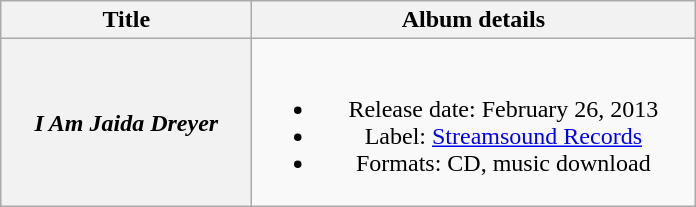<table class="wikitable plainrowheaders" style="text-align:center;">
<tr>
<th style="width:10em;">Title</th>
<th style="width:18em;">Album details</th>
</tr>
<tr>
<th scope="row"><em>I Am Jaida Dreyer</em></th>
<td><br><ul><li>Release date: February 26, 2013</li><li>Label: <a href='#'>Streamsound Records</a></li><li>Formats: CD, music download</li></ul></td>
</tr>
</table>
